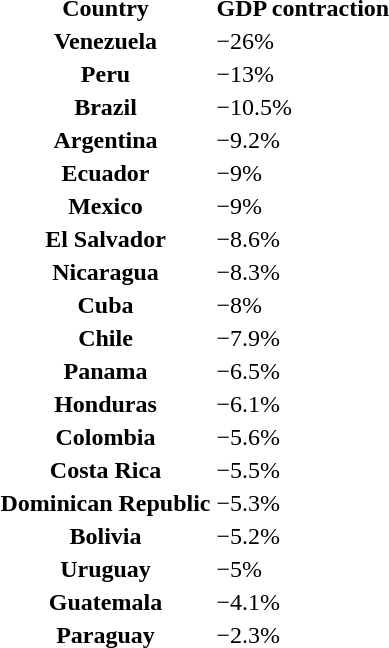<table>
<tr>
<th>Country</th>
<th>GDP contraction</th>
</tr>
<tr>
<th>Venezuela</th>
<td>−26%</td>
</tr>
<tr>
<th>Peru</th>
<td>−13%</td>
</tr>
<tr>
<th>Brazil</th>
<td>−10.5%</td>
</tr>
<tr>
<th>Argentina</th>
<td>−9.2%</td>
</tr>
<tr>
<th>Ecuador</th>
<td>−9%</td>
</tr>
<tr>
<th>Mexico</th>
<td>−9%</td>
</tr>
<tr>
<th>El Salvador</th>
<td>−8.6%</td>
</tr>
<tr>
<th>Nicaragua</th>
<td>−8.3%</td>
</tr>
<tr>
<th>Cuba</th>
<td>−8%</td>
</tr>
<tr>
<th>Chile</th>
<td>−7.9%</td>
</tr>
<tr>
<th>Panama</th>
<td>−6.5%</td>
</tr>
<tr>
<th>Honduras</th>
<td>−6.1%</td>
</tr>
<tr>
<th>Colombia</th>
<td>−5.6%</td>
</tr>
<tr>
<th>Costa Rica</th>
<td>−5.5%</td>
</tr>
<tr>
<th>Dominican Republic</th>
<td>−5.3%</td>
</tr>
<tr>
<th>Bolivia</th>
<td>−5.2%</td>
</tr>
<tr>
<th>Uruguay</th>
<td>−5%</td>
</tr>
<tr>
<th>Guatemala</th>
<td>−4.1%</td>
</tr>
<tr>
<th>Paraguay</th>
<td>−2.3%</td>
</tr>
</table>
